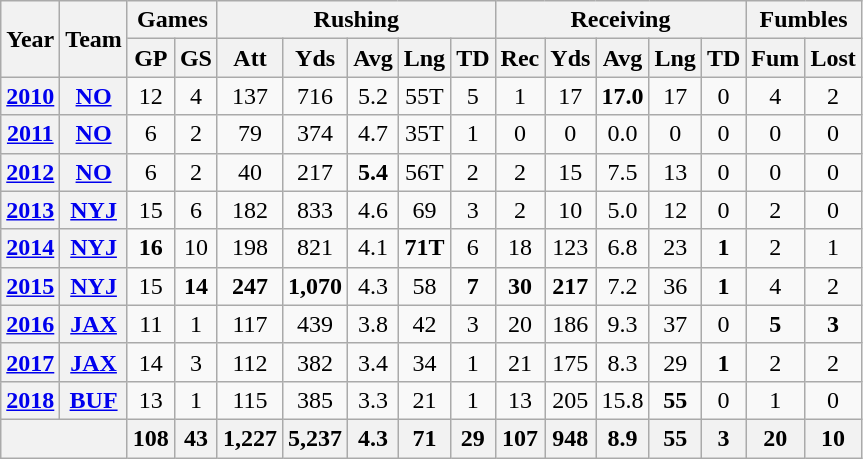<table class=wikitable style="text-align:center;">
<tr>
<th rowspan="2">Year</th>
<th rowspan="2">Team</th>
<th colspan="2">Games</th>
<th colspan="5">Rushing</th>
<th colspan="5">Receiving</th>
<th colspan="2">Fumbles</th>
</tr>
<tr>
<th>GP</th>
<th>GS</th>
<th>Att</th>
<th>Yds</th>
<th>Avg</th>
<th>Lng</th>
<th>TD</th>
<th>Rec</th>
<th>Yds</th>
<th>Avg</th>
<th>Lng</th>
<th>TD</th>
<th>Fum</th>
<th>Lost</th>
</tr>
<tr>
<th><a href='#'>2010</a></th>
<th><a href='#'>NO</a></th>
<td>12</td>
<td>4</td>
<td>137</td>
<td>716</td>
<td>5.2</td>
<td>55T</td>
<td>5</td>
<td>1</td>
<td>17</td>
<td><strong>17.0</strong></td>
<td>17</td>
<td>0</td>
<td>4</td>
<td>2</td>
</tr>
<tr>
<th><a href='#'>2011</a></th>
<th><a href='#'>NO</a></th>
<td>6</td>
<td>2</td>
<td>79</td>
<td>374</td>
<td>4.7</td>
<td>35T</td>
<td>1</td>
<td>0</td>
<td>0</td>
<td>0.0</td>
<td>0</td>
<td>0</td>
<td>0</td>
<td>0</td>
</tr>
<tr>
<th><a href='#'>2012</a></th>
<th><a href='#'>NO</a></th>
<td>6</td>
<td>2</td>
<td>40</td>
<td>217</td>
<td><strong>5.4</strong></td>
<td>56T</td>
<td>2</td>
<td>2</td>
<td>15</td>
<td>7.5</td>
<td>13</td>
<td>0</td>
<td>0</td>
<td>0</td>
</tr>
<tr>
<th><a href='#'>2013</a></th>
<th><a href='#'>NYJ</a></th>
<td>15</td>
<td>6</td>
<td>182</td>
<td>833</td>
<td>4.6</td>
<td>69</td>
<td>3</td>
<td>2</td>
<td>10</td>
<td>5.0</td>
<td>12</td>
<td>0</td>
<td>2</td>
<td>0</td>
</tr>
<tr>
<th><a href='#'>2014</a></th>
<th><a href='#'>NYJ</a></th>
<td><strong>16</strong></td>
<td>10</td>
<td>198</td>
<td>821</td>
<td>4.1</td>
<td><strong>71T</strong></td>
<td>6</td>
<td>18</td>
<td>123</td>
<td>6.8</td>
<td>23</td>
<td><strong>1</strong></td>
<td>2</td>
<td>1</td>
</tr>
<tr>
<th><a href='#'>2015</a></th>
<th><a href='#'>NYJ</a></th>
<td>15</td>
<td><strong>14</strong></td>
<td><strong>247</strong></td>
<td><strong>1,070</strong></td>
<td>4.3</td>
<td>58</td>
<td><strong>7</strong></td>
<td><strong>30</strong></td>
<td><strong>217</strong></td>
<td>7.2</td>
<td>36</td>
<td><strong>1</strong></td>
<td>4</td>
<td>2</td>
</tr>
<tr>
<th><a href='#'>2016</a></th>
<th><a href='#'>JAX</a></th>
<td>11</td>
<td>1</td>
<td>117</td>
<td>439</td>
<td>3.8</td>
<td>42</td>
<td>3</td>
<td>20</td>
<td>186</td>
<td>9.3</td>
<td>37</td>
<td>0</td>
<td><strong>5</strong></td>
<td><strong>3</strong></td>
</tr>
<tr>
<th><a href='#'>2017</a></th>
<th><a href='#'>JAX</a></th>
<td>14</td>
<td>3</td>
<td>112</td>
<td>382</td>
<td>3.4</td>
<td>34</td>
<td>1</td>
<td>21</td>
<td>175</td>
<td>8.3</td>
<td>29</td>
<td><strong>1</strong></td>
<td>2</td>
<td>2</td>
</tr>
<tr>
<th><a href='#'>2018</a></th>
<th><a href='#'>BUF</a></th>
<td>13</td>
<td>1</td>
<td>115</td>
<td>385</td>
<td>3.3</td>
<td>21</td>
<td>1</td>
<td>13</td>
<td>205</td>
<td>15.8</td>
<td><strong>55</strong></td>
<td>0</td>
<td>1</td>
<td>0</td>
</tr>
<tr>
<th colspan="2"></th>
<th>108</th>
<th>43</th>
<th>1,227</th>
<th>5,237</th>
<th>4.3</th>
<th>71</th>
<th>29</th>
<th>107</th>
<th>948</th>
<th>8.9</th>
<th>55</th>
<th>3</th>
<th>20</th>
<th>10</th>
</tr>
</table>
